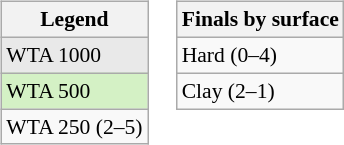<table>
<tr valign=top>
<td><br><table class=wikitable style=font-size:90%>
<tr>
<th>Legend</th>
</tr>
<tr style="background:#e9e9e9;">
<td>WTA 1000</td>
</tr>
<tr style="background:#d4f1c5;">
<td>WTA 500</td>
</tr>
<tr>
<td>WTA 250 (2–5)</td>
</tr>
</table>
</td>
<td><br><table class=wikitable style=font-size:90%>
<tr>
<th>Finals by surface</th>
</tr>
<tr>
<td>Hard (0–4)</td>
</tr>
<tr>
<td>Clay (2–1)</td>
</tr>
</table>
</td>
</tr>
</table>
